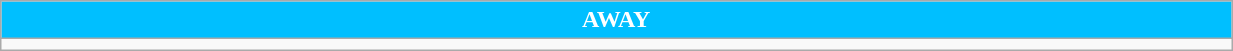<table class="wikitable collapsible collapsed" style="width:65%">
<tr>
<th colspan=6 ! style="color:white; background:#00BFFF">AWAY</th>
</tr>
<tr>
<td></td>
</tr>
</table>
